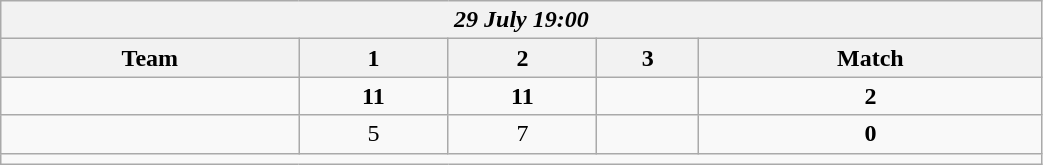<table class=wikitable style="text-align:center; width: 55%">
<tr>
<th colspan=10><em>29 July 19:00</em></th>
</tr>
<tr>
<th>Team</th>
<th>1</th>
<th>2</th>
<th>3</th>
<th>Match</th>
</tr>
<tr>
<td align=left><strong><br></strong></td>
<td><strong>11</strong></td>
<td><strong>11</strong></td>
<td></td>
<td><strong>2</strong></td>
</tr>
<tr>
<td align=left><br></td>
<td>5</td>
<td>7</td>
<td></td>
<td><strong>0</strong></td>
</tr>
<tr>
<td colspan=10></td>
</tr>
</table>
